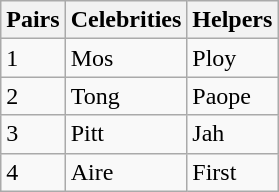<table class="wikitable">
<tr>
<th>Pairs</th>
<th>Celebrities</th>
<th>Helpers</th>
</tr>
<tr>
<td>1</td>
<td>Mos</td>
<td>Ploy</td>
</tr>
<tr>
<td>2</td>
<td>Tong</td>
<td>Paope</td>
</tr>
<tr>
<td>3</td>
<td>Pitt</td>
<td>Jah</td>
</tr>
<tr>
<td>4</td>
<td>Aire</td>
<td>First</td>
</tr>
</table>
